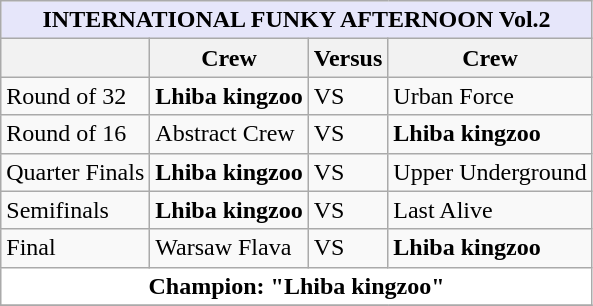<table class="wikitable" border="1">
<tr>
<th colspan="4" style="background: lavender;">INTERNATIONAL FUNKY AFTERNOON Vol.2</th>
</tr>
<tr>
<th></th>
<th>Crew</th>
<th>Versus</th>
<th>Crew</th>
</tr>
<tr>
<td>Round of 32</td>
<td><strong>Lhiba kingzoo</strong> </td>
<td>VS</td>
<td>Urban Force </td>
</tr>
<tr>
<td>Round of 16</td>
<td>Abstract Crew </td>
<td>VS</td>
<td><strong>Lhiba kingzoo</strong> </td>
</tr>
<tr>
<td>Quarter Finals</td>
<td><strong>Lhiba kingzoo</strong> </td>
<td>VS</td>
<td>Upper Underground </td>
</tr>
<tr>
<td>Semifinals</td>
<td><strong>Lhiba kingzoo</strong> </td>
<td>VS</td>
<td>Last Alive </td>
</tr>
<tr>
<td>Final</td>
<td>Warsaw Flava </td>
<td>VS</td>
<td><strong>Lhiba kingzoo</strong> </td>
</tr>
<tr>
<th colspan="4" style="background: white;">Champion: "Lhiba kingzoo"</th>
</tr>
<tr>
</tr>
</table>
